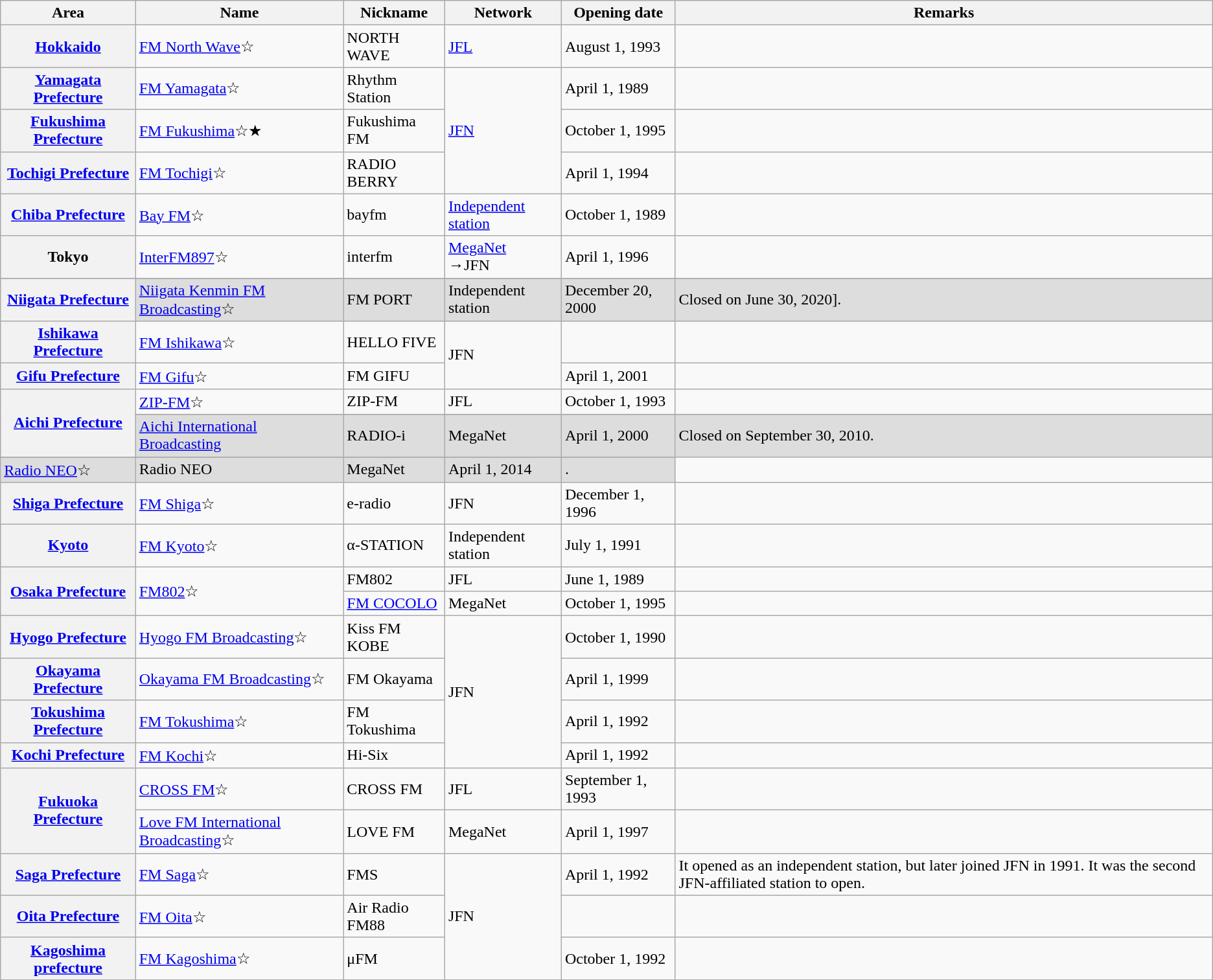<table class="wikitable sortable">
<tr>
<th>Area</th>
<th>Name</th>
<th>Nickname</th>
<th>Network</th>
<th>Opening date</th>
<th>Remarks</th>
</tr>
<tr>
<th><a href='#'>Hokkaido</a></th>
<td><a href='#'>FM North Wave</a>☆</td>
<td>NORTH WAVE</td>
<td><a href='#'>JFL</a></td>
<td>August 1, 1993</td>
<td></td>
</tr>
<tr>
<th><a href='#'>Yamagata Prefecture</a></th>
<td><a href='#'>FM Yamagata</a>☆</td>
<td>Rhythm Station</td>
<td rowspan=3><a href='#'>JFN</a></td>
<td>April 1, 1989</td>
<td></td>
</tr>
<tr>
<th><a href='#'>Fukushima Prefecture</a></th>
<td><a href='#'>FM Fukushima</a>☆★</td>
<td>Fukushima FM</td>
<td>October 1, 1995</td>
<td></td>
</tr>
<tr>
<th><a href='#'>Tochigi Prefecture</a></th>
<td><a href='#'>FM Tochigi</a>☆</td>
<td>RADIO BERRY</td>
<td>April 1, 1994</td>
<td></td>
</tr>
<tr>
<th><a href='#'>Chiba Prefecture</a></th>
<td><a href='#'>Bay FM</a>☆</td>
<td>bayfm</td>
<td><a href='#'>Independent station</a></td>
<td>October 1, 1989</td>
<td></td>
</tr>
<tr>
<th>Tokyo</th>
<td><a href='#'>InterFM897</a>☆</td>
<td>interfm</td>
<td><a href='#'>MegaNet</a><br>→JFN</td>
<td>April 1, 1996</td>
<td></td>
</tr>
<tr>
</tr>
<tr style="background-color:#ddd">
<th><a href='#'>Niigata Prefecture</a></th>
<td><a href='#'>Niigata Kenmin FM Broadcasting</a>☆</td>
<td>FM PORT</td>
<td>Independent station</td>
<td>December 20, 2000</td>
<td>Closed on June 30, 2020].</td>
</tr>
<tr>
<th><a href='#'>Ishikawa Prefecture</a></th>
<td><a href='#'>FM Ishikawa</a>☆</td>
<td>HELLO FIVE</td>
<td rowspan=2>JFN</td>
<td></td>
</tr>
<tr>
<th><a href='#'>Gifu Prefecture</a></th>
<td><a href='#'>FM Gifu</a>☆</td>
<td>FM GIFU</td>
<td>April 1, 2001</td>
<td><br></td>
</tr>
<tr>
<th rowspan=3><a href='#'>Aichi Prefecture</a></th>
<td><a href='#'>ZIP-FM</a>☆</td>
<td>ZIP-FM</td>
<td>JFL</td>
<td>October 1, 1993</td>
<td></td>
</tr>
<tr>
</tr>
<tr style="background-color:#ddd">
<td><a href='#'>Aichi International Broadcasting</a></td>
<td>RADIO-i</td>
<td>MegaNet</td>
<td>April 1, 2000</td>
<td>Closed on September 30, 2010.</td>
</tr>
<tr>
</tr>
<tr style="background-color:#ddd">
<td><a href='#'>Radio NEO</a>☆</td>
<td>Radio NEO</td>
<td>MegaNet</td>
<td>April 1, 2014</td>
<td>.</td>
</tr>
<tr>
<th><a href='#'>Shiga Prefecture</a></th>
<td><a href='#'>FM Shiga</a>☆</td>
<td>e-radio</td>
<td>JFN</td>
<td>December 1, 1996</td>
<td></td>
</tr>
<tr>
<th><a href='#'>Kyoto</a></th>
<td><a href='#'>FM Kyoto</a>☆</td>
<td>α-STATION</td>
<td>Independent station</td>
<td>July 1, 1991</td>
<td></td>
</tr>
<tr>
<th rowspan=2><a href='#'>Osaka Prefecture</a></th>
<td rowspan=2><a href='#'>FM802</a>☆</td>
<td>FM802</td>
<td>JFL</td>
<td>June 1, 1989</td>
<td></td>
</tr>
<tr>
<td><a href='#'>FM COCOLO</a></td>
<td>MegaNet</td>
<td>October 1, 1995</td>
<td></td>
</tr>
<tr>
<th><a href='#'>Hyogo Prefecture</a></th>
<td><a href='#'>Hyogo FM Broadcasting</a>☆</td>
<td>Kiss FM KOBE</td>
<td rowspan=4>JFN</td>
<td>October 1, 1990</td>
<td></td>
</tr>
<tr>
<th><a href='#'>Okayama Prefecture</a></th>
<td><a href='#'>Okayama FM Broadcasting</a>☆</td>
<td>FM Okayama</td>
<td>April 1, 1999</td>
<td></td>
</tr>
<tr>
<th><a href='#'>Tokushima Prefecture</a></th>
<td><a href='#'>FM Tokushima</a>☆</td>
<td>FM Tokushima</td>
<td>April 1, 1992</td>
<td></td>
</tr>
<tr>
<th><a href='#'>Kochi Prefecture</a></th>
<td><a href='#'>FM Kochi</a>☆</td>
<td>Hi-Six</td>
<td>April 1, 1992</td>
<td></td>
</tr>
<tr>
<th rowspan=2><a href='#'>Fukuoka Prefecture</a></th>
<td><a href='#'>CROSS FM</a>☆</td>
<td>CROSS FM</td>
<td>JFL</td>
<td>September 1, 1993</td>
<td></td>
</tr>
<tr>
<td><a href='#'>Love FM International Broadcasting</a>☆</td>
<td>LOVE FM</td>
<td>MegaNet</td>
<td>April 1, 1997</td>
<td></td>
</tr>
<tr>
<th><a href='#'>Saga Prefecture</a></th>
<td><a href='#'>FM Saga</a>☆</td>
<td>FMS</td>
<td rowspan=3>JFN</td>
<td>April 1, 1992</td>
<td>It opened as an independent station, but later joined JFN in 1991. It was the second JFN-affiliated station to open.</td>
</tr>
<tr>
<th><a href='#'>Oita Prefecture</a></th>
<td><a href='#'>FM Oita</a>☆</td>
<td>Air Radio FM88</td>
<td></td>
</tr>
<tr>
<th><a href='#'>Kagoshima prefecture</a></th>
<td><a href='#'>FM Kagoshima</a>☆</td>
<td>μFM</td>
<td>October 1, 1992</td>
<td></td>
</tr>
</table>
